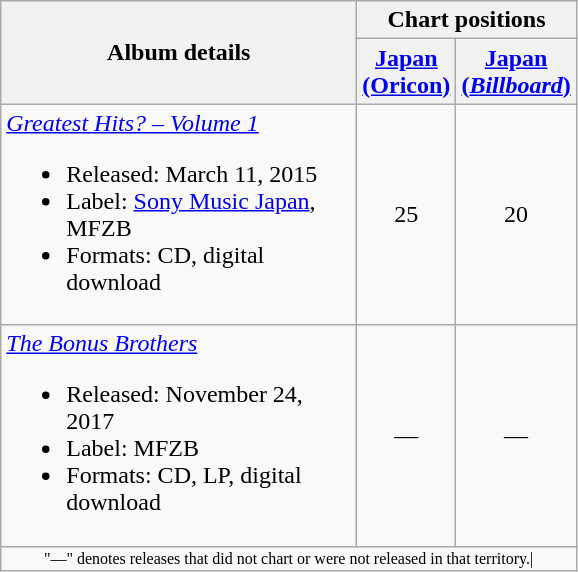<table class="wikitable" style="text-align:center;">
<tr>
<th rowspan="2" width="230">Album details</th>
<th colspan="2">Chart positions</th>
</tr>
<tr>
<th width="30"><a href='#'>Japan (Oricon)</a></th>
<th width="30"><a href='#'>Japan (<em>Billboard</em>)</a></th>
</tr>
<tr>
<td style="text-align:left;"><em><a href='#'>Greatest Hits? – Volume 1</a></em><br><ul><li>Released: March 11, 2015</li><li>Label: <a href='#'>Sony Music Japan</a>, MFZB</li><li>Formats: CD, digital download</li></ul></td>
<td>25</td>
<td>20</td>
</tr>
<tr>
<td style="text-align:left;"><em><a href='#'>The Bonus Brothers</a></em><br><ul><li>Released: November 24, 2017</li><li>Label: MFZB</li><li>Formats: CD, LP, digital download</li></ul></td>
<td>—</td>
<td>—</td>
</tr>
<tr>
<td align="center" colspan="14" style="font-size: 8pt">"—" denotes releases that did not chart or were not released in that territory.|</td>
</tr>
</table>
